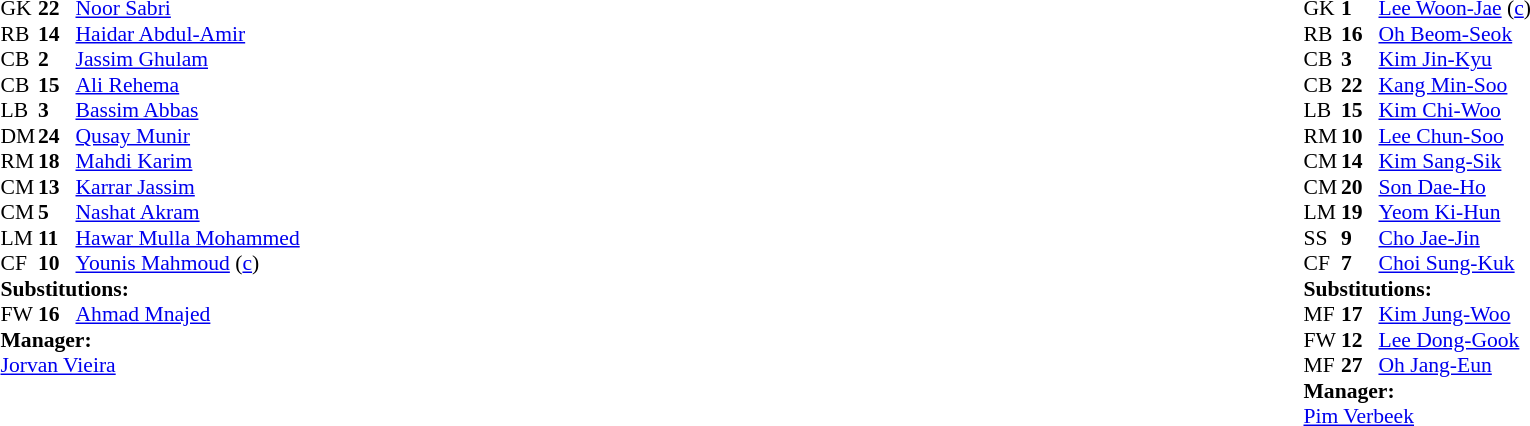<table width="100%">
<tr>
<td valign="top" width="50%"><br><table style="font-size: 90%" cellspacing="0" cellpadding="0">
<tr>
<th width="25"></th>
<th width="25"></th>
</tr>
<tr>
<td>GK</td>
<td><strong>22</strong></td>
<td><a href='#'>Noor Sabri</a></td>
<td></td>
<td></td>
</tr>
<tr>
<td>RB</td>
<td><strong>14</strong></td>
<td><a href='#'>Haidar Abdul-Amir</a></td>
<td></td>
<td></td>
</tr>
<tr>
<td>CB</td>
<td><strong>2</strong></td>
<td><a href='#'>Jassim Ghulam</a></td>
<td></td>
<td></td>
</tr>
<tr>
<td>CB</td>
<td><strong>15</strong></td>
<td><a href='#'>Ali Rehema</a></td>
<td></td>
<td></td>
</tr>
<tr>
<td>LB</td>
<td><strong>3</strong></td>
<td><a href='#'>Bassim Abbas</a></td>
<td></td>
<td></td>
</tr>
<tr>
<td>DM</td>
<td><strong>24</strong></td>
<td><a href='#'>Qusay Munir</a></td>
<td></td>
<td></td>
</tr>
<tr>
<td>RM</td>
<td><strong>18</strong></td>
<td><a href='#'>Mahdi Karim</a></td>
<td></td>
<td></td>
</tr>
<tr>
<td>CM</td>
<td><strong>13</strong></td>
<td><a href='#'>Karrar Jassim</a></td>
<td></td>
<td></td>
</tr>
<tr>
<td>CM</td>
<td><strong>5</strong></td>
<td><a href='#'>Nashat Akram</a></td>
<td></td>
<td></td>
</tr>
<tr>
<td>LM</td>
<td><strong>11</strong></td>
<td><a href='#'>Hawar Mulla Mohammed</a></td>
<td></td>
<td></td>
</tr>
<tr>
<td>CF</td>
<td><strong>10</strong></td>
<td><a href='#'>Younis Mahmoud</a> (<a href='#'>c</a>)</td>
<td></td>
<td></td>
</tr>
<tr>
<td colspan=3><strong>Substitutions:</strong></td>
</tr>
<tr>
<td>FW</td>
<td><strong>16</strong></td>
<td><a href='#'>Ahmad Mnajed</a></td>
<td></td>
<td></td>
</tr>
<tr>
<td colspan=3><strong>Manager:</strong></td>
</tr>
<tr>
<td colspan=3> <a href='#'>Jorvan Vieira</a></td>
</tr>
</table>
</td>
<td valign="top" width="50%"><br><table style="font-size: 90%" cellspacing="0" cellpadding="0" align="center">
<tr>
<th width=25></th>
<th width=25></th>
</tr>
<tr>
<td>GK</td>
<td><strong>1</strong></td>
<td><a href='#'>Lee Woon-Jae</a> (<a href='#'>c</a>)</td>
<td></td>
<td></td>
</tr>
<tr>
<td>RB</td>
<td><strong>16</strong></td>
<td><a href='#'>Oh Beom-Seok</a></td>
<td></td>
<td></td>
</tr>
<tr>
<td>CB</td>
<td><strong>3</strong></td>
<td><a href='#'>Kim Jin-Kyu</a></td>
<td></td>
<td></td>
</tr>
<tr>
<td>CB</td>
<td><strong>22</strong></td>
<td><a href='#'>Kang Min-Soo</a></td>
<td></td>
<td></td>
</tr>
<tr>
<td>LB</td>
<td><strong>15</strong></td>
<td><a href='#'>Kim Chi-Woo</a></td>
<td></td>
<td></td>
</tr>
<tr>
<td>RM</td>
<td><strong>10</strong></td>
<td><a href='#'>Lee Chun-Soo</a></td>
<td></td>
<td></td>
</tr>
<tr>
<td>CM</td>
<td><strong>14</strong></td>
<td><a href='#'>Kim Sang-Sik</a></td>
<td></td>
<td></td>
</tr>
<tr>
<td>CM</td>
<td><strong>20</strong></td>
<td><a href='#'>Son Dae-Ho</a></td>
<td></td>
<td></td>
</tr>
<tr>
<td>LM</td>
<td><strong>19</strong></td>
<td><a href='#'>Yeom Ki-Hun</a></td>
<td></td>
<td></td>
</tr>
<tr>
<td>SS</td>
<td><strong>9</strong></td>
<td><a href='#'>Cho Jae-Jin</a></td>
<td></td>
<td></td>
</tr>
<tr>
<td>CF</td>
<td><strong>7</strong></td>
<td><a href='#'>Choi Sung-Kuk</a></td>
<td></td>
<td></td>
</tr>
<tr>
<td colspan=3><strong>Substitutions:</strong></td>
</tr>
<tr>
<td>MF</td>
<td><strong>17</strong></td>
<td><a href='#'>Kim Jung-Woo</a></td>
<td></td>
<td></td>
</tr>
<tr>
<td>FW</td>
<td><strong>12</strong></td>
<td><a href='#'>Lee Dong-Gook</a></td>
<td></td>
<td></td>
</tr>
<tr>
<td>MF</td>
<td><strong>27</strong></td>
<td><a href='#'>Oh Jang-Eun</a></td>
<td></td>
<td></td>
</tr>
<tr>
<td colspan=3><strong>Manager:</strong></td>
</tr>
<tr>
<td colspan=4> <a href='#'>Pim Verbeek</a></td>
</tr>
</table>
</td>
</tr>
</table>
